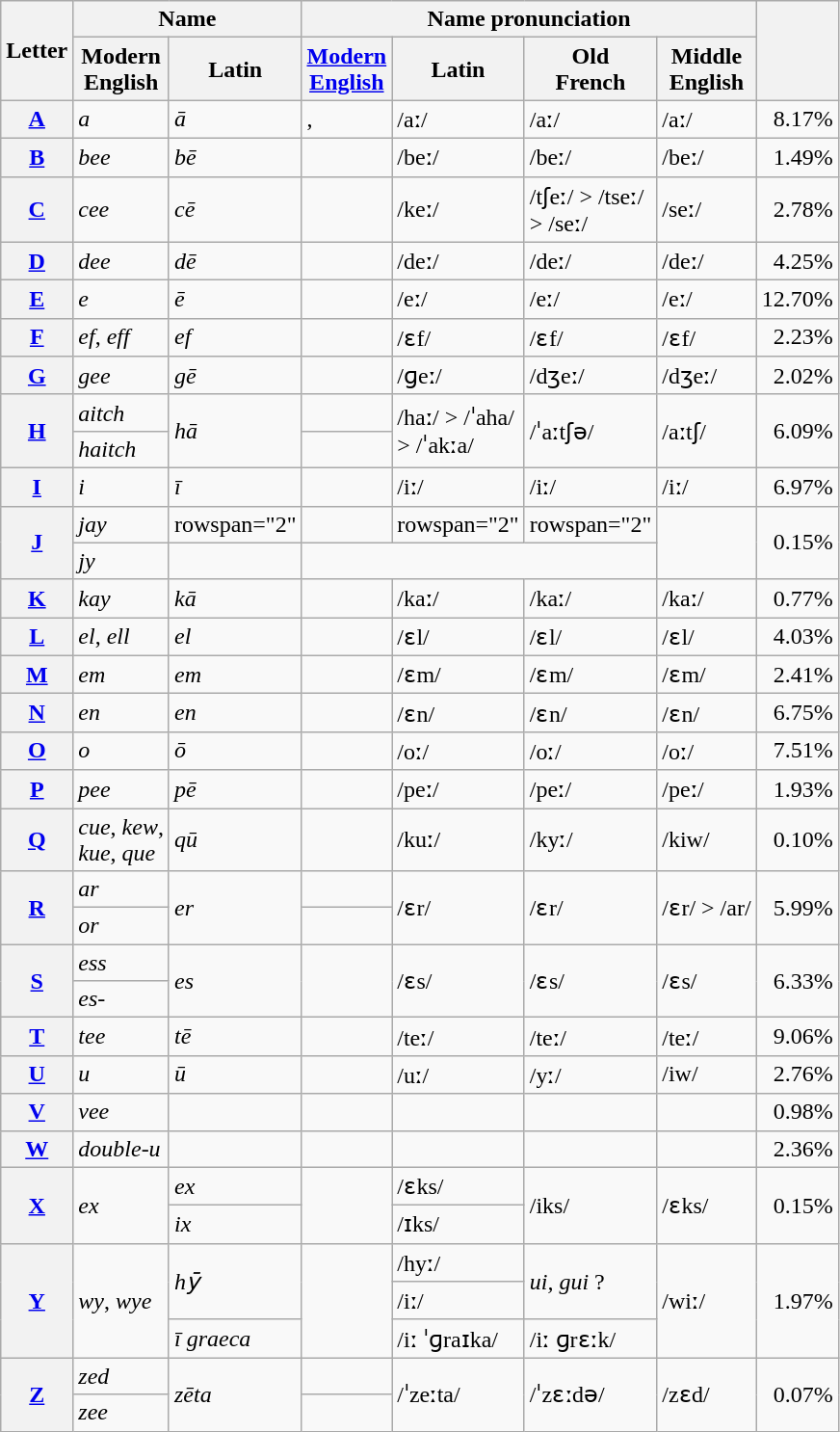<table class="wikitable sortable">
<tr>
<th rowspan="2" scope="col">Letter</th>
<th colspan="2" scope="colgroup">Name</th>
<th colspan="4" scope="colgroup">Name pronunciation</th>
<th rowspan="2" scope="col"></th>
</tr>
<tr>
<th scope="col">Modern<br>English</th>
<th scope="col">Latin</th>
<th scope="col"><a href='#'>Modern<br>English</a></th>
<th scope="col">Latin</th>
<th scope="col">Old<br>French</th>
<th scope="col">Middle<br>English</th>
</tr>
<tr>
<th scope="row"><a href='#'>A</a></th>
<td><em>a</em></td>
<td><em>ā</em></td>
<td>, </td>
<td>/aː/</td>
<td>/aː/</td>
<td>/aː/</td>
<td style="text-align:right;">8.17%</td>
</tr>
<tr>
<th scope="row"><a href='#'>B</a></th>
<td><em>bee</em></td>
<td><em>bē</em></td>
<td></td>
<td>/beː/</td>
<td>/beː/</td>
<td>/beː/</td>
<td style="text-align:right;">1.49%</td>
</tr>
<tr>
<th scope="row"><a href='#'>C</a></th>
<td><em>cee</em></td>
<td><em>cē</em></td>
<td></td>
<td>/keː/</td>
<td>/tʃeː/ > /tseː/<br>> /seː/</td>
<td>/seː/</td>
<td style="text-align:right;">2.78%</td>
</tr>
<tr>
<th scope="row"><a href='#'>D</a></th>
<td><em>dee</em></td>
<td><em>dē</em></td>
<td></td>
<td>/deː/</td>
<td>/deː/</td>
<td>/deː/</td>
<td style="text-align:right;">4.25%</td>
</tr>
<tr>
<th scope="row"><a href='#'>E</a></th>
<td><em>e</em></td>
<td><em>ē</em></td>
<td></td>
<td>/eː/</td>
<td>/eː/</td>
<td>/eː/</td>
<td style="text-align:right;">12.70%</td>
</tr>
<tr>
<th scope="row"><a href='#'>F</a></th>
<td><em>ef</em>, <em>eff</em></td>
<td><em>ef</em></td>
<td></td>
<td>/ɛf/</td>
<td>/ɛf/</td>
<td>/ɛf/</td>
<td style="text-align:right;">2.23%</td>
</tr>
<tr>
<th scope="row"><a href='#'>G</a></th>
<td><em>gee</em></td>
<td><em>gē</em></td>
<td></td>
<td>/ɡeː/</td>
<td>/dʒeː/</td>
<td>/dʒeː/</td>
<td style="text-align:right;">2.02%</td>
</tr>
<tr>
<th scope="row" rowspan="2"><a href='#'>H</a></th>
<td><em>aitch</em></td>
<td rowspan="2"><em>hā</em></td>
<td></td>
<td rowspan="2">/haː/ > /ˈaha/<br>> /ˈakːa/</td>
<td rowspan="2">/ˈaːtʃə/</td>
<td rowspan="2">/aːtʃ/</td>
<td rowspan="2" style="text-align:right;">6.09%</td>
</tr>
<tr>
<td><em>haitch</em></td>
<td></td>
</tr>
<tr>
<th scope="row"><a href='#'>I</a></th>
<td><em>i</em></td>
<td><em>ī</em></td>
<td></td>
<td>/iː/</td>
<td>/iː/</td>
<td>/iː/</td>
<td style="text-align:right;">6.97%</td>
</tr>
<tr>
<th scope="row" rowspan="2"><a href='#'>J</a></th>
<td><em>jay</em></td>
<td>rowspan="2" </td>
<td></td>
<td>rowspan="2" </td>
<td>rowspan="2" </td>
<td rowspan="2"></td>
<td rowspan="2" style="text-align:right;">0.15%</td>
</tr>
<tr>
<td><em>jy</em></td>
<td></td>
</tr>
<tr>
<th scope="row"><a href='#'>K</a></th>
<td><em>kay</em></td>
<td><em>kā</em></td>
<td></td>
<td>/kaː/</td>
<td>/kaː/</td>
<td>/kaː/</td>
<td style="text-align:right;">0.77%</td>
</tr>
<tr>
<th scope="row"><a href='#'>L</a></th>
<td><em>el</em>, <em>ell</em></td>
<td><em>el</em></td>
<td></td>
<td>/ɛl/</td>
<td>/ɛl/</td>
<td>/ɛl/</td>
<td style="text-align:right;">4.03%</td>
</tr>
<tr>
<th scope="row"><a href='#'>M</a></th>
<td><em>em</em></td>
<td><em>em</em></td>
<td></td>
<td>/ɛm/</td>
<td>/ɛm/</td>
<td>/ɛm/</td>
<td style="text-align:right;">2.41%</td>
</tr>
<tr>
<th scope="row"><a href='#'>N</a></th>
<td><em>en</em></td>
<td><em>en</em></td>
<td></td>
<td>/ɛn/</td>
<td>/ɛn/</td>
<td>/ɛn/</td>
<td style="text-align:right;">6.75%</td>
</tr>
<tr>
<th scope="row"><a href='#'>O</a></th>
<td><em>o</em></td>
<td><em>ō</em></td>
<td></td>
<td>/oː/</td>
<td>/oː/</td>
<td>/oː/</td>
<td style="text-align:right;">7.51%</td>
</tr>
<tr>
<th scope="row"><a href='#'>P</a></th>
<td><em>pee</em></td>
<td><em>pē</em></td>
<td></td>
<td>/peː/</td>
<td>/peː/</td>
<td>/peː/</td>
<td style="text-align:right;">1.93%</td>
</tr>
<tr>
<th scope="row"><a href='#'>Q</a></th>
<td><em>cue</em>, <em>kew</em>,<br><em>kue</em>, <em>que</em></td>
<td><em>qū</em></td>
<td></td>
<td>/kuː/</td>
<td>/kyː/</td>
<td>/kiw/</td>
<td style="text-align:right;">0.10%</td>
</tr>
<tr>
<th scope="row" rowspan="2"><a href='#'>R</a></th>
<td><em>ar</em></td>
<td rowspan="2"><em>er</em></td>
<td></td>
<td rowspan="2">/ɛr/</td>
<td rowspan="2">/ɛr/</td>
<td rowspan="2">/ɛr/ > /ar/</td>
<td rowspan="2" style="text-align:right;">5.99%</td>
</tr>
<tr>
<td><em>or</em></td>
<td></td>
</tr>
<tr>
<th scope="row" rowspan="2"><a href='#'>S</a></th>
<td><em>ess</em></td>
<td rowspan="2"><em>es</em></td>
<td rowspan="2"></td>
<td rowspan="2">/ɛs/</td>
<td rowspan="2">/ɛs/</td>
<td rowspan="2">/ɛs/</td>
<td rowspan="2" style="text-align:right;">6.33%</td>
</tr>
<tr>
<td><em>es-</em></td>
</tr>
<tr>
<th scope="row"><a href='#'>T</a></th>
<td><em>tee</em></td>
<td><em>tē</em></td>
<td></td>
<td>/teː/</td>
<td>/teː/</td>
<td>/teː/</td>
<td style="text-align:right;">9.06%</td>
</tr>
<tr>
<th scope="row"><a href='#'>U</a></th>
<td><em>u</em></td>
<td><em>ū</em></td>
<td></td>
<td>/uː/</td>
<td>/yː/</td>
<td>/iw/</td>
<td style="text-align:right;">2.76%</td>
</tr>
<tr>
<th scope="row"><a href='#'>V</a></th>
<td><em>vee</em></td>
<td></td>
<td></td>
<td></td>
<td></td>
<td></td>
<td style="text-align:right;">0.98%</td>
</tr>
<tr>
<th scope="row"><a href='#'>W</a></th>
<td><em>double-u</em></td>
<td></td>
<td></td>
<td></td>
<td></td>
<td></td>
<td style="text-align:right;">2.36%</td>
</tr>
<tr>
<th scope="row" rowspan="2"><a href='#'>X</a></th>
<td rowspan="2"><em>ex</em></td>
<td><em>ex</em></td>
<td rowspan="2"></td>
<td>/ɛks/</td>
<td rowspan="2">/iks/</td>
<td rowspan="2">/ɛks/</td>
<td rowspan="2" style="text-align:right;">0.15%</td>
</tr>
<tr>
<td><em>ix</em></td>
<td>/ɪks/</td>
</tr>
<tr>
<th scope="row" rowspan="3"><a href='#'>Y</a></th>
<td rowspan="3"><em>wy</em>, <em>wye</em></td>
<td rowspan="2"><em>hȳ</em></td>
<td rowspan="3"></td>
<td>/hyː/</td>
<td rowspan="2"><em>ui, gui</em> ?</td>
<td rowspan="3">/wiː/</td>
<td rowspan="3" style="text-align:right;">1.97%</td>
</tr>
<tr>
<td>/iː/</td>
</tr>
<tr>
<td><em>ī graeca</em></td>
<td>/iː ˈɡraɪka/</td>
<td>/iː ɡrɛːk/</td>
</tr>
<tr>
<th scope="row" rowspan="2"><a href='#'>Z</a></th>
<td><em>zed</em></td>
<td rowspan="2"><em>zēta</em></td>
<td></td>
<td rowspan="2">/ˈzeːta/</td>
<td rowspan="2">/ˈzɛːdə/</td>
<td rowspan="2">/zɛd/</td>
<td rowspan="2"  style="text-align:right;">0.07%</td>
</tr>
<tr>
<td><em>zee</em></td>
<td></td>
</tr>
</table>
